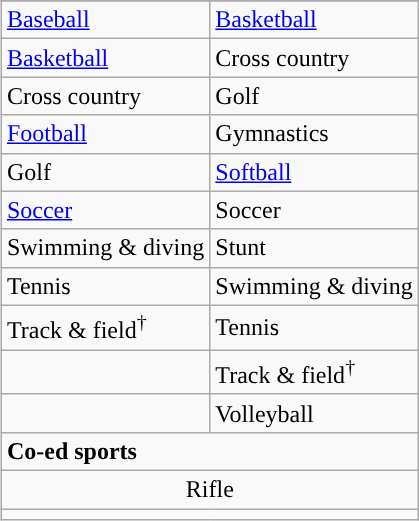<table class="wikitable" style="float:right; clear:right; margin:0 0 1em 1em;">
<tr>
</tr>
<tr>
<td><a href='#'>Baseball</a></td>
<td><a href='#'>Basketball</a></td>
</tr>
<tr>
<td><a href='#'>Basketball</a></td>
<td>Cross country</td>
</tr>
<tr>
<td>Cross country</td>
<td>Golf</td>
</tr>
<tr>
<td><a href='#'>Football</a></td>
<td>Gymnastics</td>
</tr>
<tr>
<td>Golf</td>
<td><a href='#'>Softball</a></td>
</tr>
<tr>
<td><a href='#'>Soccer</a></td>
<td>Soccer</td>
</tr>
<tr>
<td>Swimming & diving</td>
<td>Stunt</td>
</tr>
<tr>
<td>Tennis</td>
<td>Swimming & diving</td>
</tr>
<tr>
<td>Track & field<sup>†</sup></td>
<td>Tennis</td>
</tr>
<tr>
<td></td>
<td>Track & field<sup>†</sup></td>
</tr>
<tr>
<td></td>
<td>Volleyball</td>
</tr>
<tr>
<td colspan="2"><strong>Co-ed sports</strong></td>
</tr>
<tr>
<td colspan="2" style="text-align:center">Rifle</td>
</tr>
<tr>
<td colspan="2"></td>
</tr>
</table>
